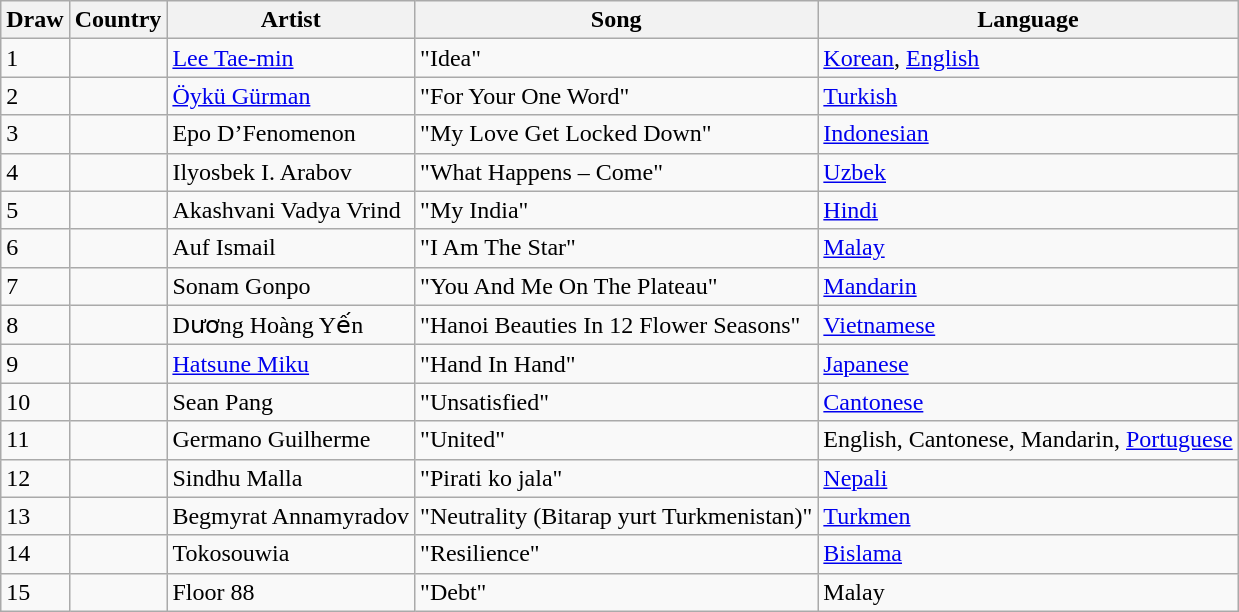<table class="sortable wikitable">
<tr>
<th>Draw</th>
<th>Country</th>
<th>Artist</th>
<th>Song</th>
<th>Language</th>
</tr>
<tr>
<td>1</td>
<td></td>
<td><a href='#'>Lee Tae-min</a></td>
<td>"Idea"</td>
<td><a href='#'>Korean</a>, <a href='#'>English</a></td>
</tr>
<tr>
<td>2</td>
<td></td>
<td><a href='#'>Öykü Gürman</a></td>
<td>"For Your One Word"</td>
<td><a href='#'>Turkish</a></td>
</tr>
<tr>
<td>3</td>
<td></td>
<td>Epo D’Fenomenon</td>
<td>"My Love Get Locked Down"</td>
<td><a href='#'>Indonesian</a></td>
</tr>
<tr>
<td>4</td>
<td></td>
<td>Ilyosbek I. Arabov</td>
<td>"What Happens – Come"</td>
<td><a href='#'>Uzbek</a></td>
</tr>
<tr>
<td>5</td>
<td></td>
<td>Akashvani Vadya Vrind</td>
<td>"My India"</td>
<td><a href='#'>Hindi</a></td>
</tr>
<tr>
<td>6</td>
<td></td>
<td>Auf Ismail</td>
<td>"I Am The Star"</td>
<td><a href='#'>Malay</a></td>
</tr>
<tr>
<td>7</td>
<td></td>
<td>Sonam Gonpo</td>
<td>"You And Me On The Plateau"</td>
<td><a href='#'>Mandarin</a></td>
</tr>
<tr>
<td>8</td>
<td></td>
<td>Dương Hoàng Yến</td>
<td>"Hanoi Beauties In 12 Flower Seasons"</td>
<td><a href='#'>Vietnamese</a></td>
</tr>
<tr>
<td>9</td>
<td></td>
<td><a href='#'>Hatsune Miku</a></td>
<td>"Hand In Hand"</td>
<td><a href='#'>Japanese</a></td>
</tr>
<tr>
<td>10</td>
<td></td>
<td>Sean Pang</td>
<td>"Unsatisfied"</td>
<td><a href='#'>Cantonese</a></td>
</tr>
<tr>
<td>11</td>
<td></td>
<td>Germano Guilherme</td>
<td>"United"</td>
<td>English, Cantonese, Mandarin, <a href='#'>Portuguese</a></td>
</tr>
<tr>
<td>12</td>
<td></td>
<td>Sindhu Malla</td>
<td>"Pirati ko jala"</td>
<td><a href='#'>Nepali</a></td>
</tr>
<tr>
<td>13</td>
<td></td>
<td>Begmyrat Annamyradov</td>
<td>"Neutrality (Bitarap yurt Turkmenistan)"</td>
<td><a href='#'>Turkmen</a></td>
</tr>
<tr>
<td>14</td>
<td></td>
<td>Tokosouwia</td>
<td>"Resilience"</td>
<td><a href='#'>Bislama</a></td>
</tr>
<tr>
<td>15</td>
<td></td>
<td>Floor 88</td>
<td>"Debt"</td>
<td>Malay</td>
</tr>
</table>
